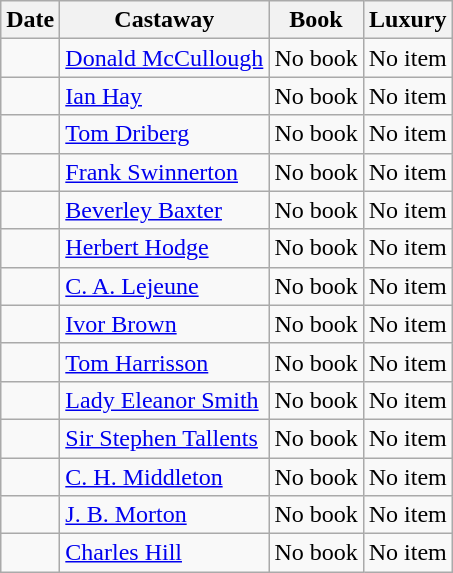<table class="wikitable sortable">
<tr>
<th>Date</th>
<th>Castaway</th>
<th>Book</th>
<th>Luxury</th>
</tr>
<tr>
<td></td>
<td><a href='#'>Donald McCullough</a></td>
<td>No book</td>
<td>No item</td>
</tr>
<tr>
<td></td>
<td><a href='#'>Ian Hay</a></td>
<td>No book</td>
<td>No item</td>
</tr>
<tr>
<td></td>
<td><a href='#'>Tom Driberg</a></td>
<td>No book</td>
<td>No item</td>
</tr>
<tr>
<td></td>
<td><a href='#'>Frank Swinnerton</a></td>
<td>No book</td>
<td>No item</td>
</tr>
<tr>
<td></td>
<td><a href='#'>Beverley Baxter</a></td>
<td>No book</td>
<td>No item</td>
</tr>
<tr>
<td></td>
<td><a href='#'>Herbert Hodge</a></td>
<td>No book</td>
<td>No item</td>
</tr>
<tr>
<td></td>
<td><a href='#'>C. A. Lejeune</a></td>
<td>No book</td>
<td>No item</td>
</tr>
<tr>
<td></td>
<td><a href='#'>Ivor Brown</a></td>
<td>No book</td>
<td>No item</td>
</tr>
<tr>
<td></td>
<td><a href='#'>Tom Harrisson</a></td>
<td>No book</td>
<td>No item</td>
</tr>
<tr>
<td></td>
<td><a href='#'>Lady Eleanor Smith</a></td>
<td>No book</td>
<td>No item</td>
</tr>
<tr>
<td></td>
<td><a href='#'>Sir Stephen Tallents</a></td>
<td>No book</td>
<td>No item</td>
</tr>
<tr>
<td></td>
<td><a href='#'>C. H. Middleton</a></td>
<td>No book</td>
<td>No item</td>
</tr>
<tr>
<td></td>
<td><a href='#'>J. B. Morton</a></td>
<td>No book</td>
<td>No item</td>
</tr>
<tr>
<td></td>
<td><a href='#'>Charles Hill</a></td>
<td>No book</td>
<td>No item</td>
</tr>
</table>
